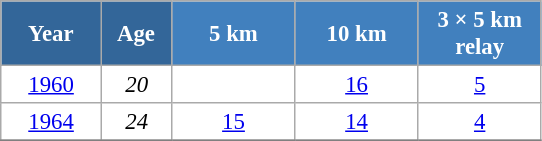<table class="wikitable" style="font-size:95%; text-align:center; border:grey solid 1px; border-collapse:collapse; background:#ffffff;">
<tr>
<th style="background-color:#369; color:white; width:60px;"> Year </th>
<th style="background-color:#369; color:white; width:40px;"> Age </th>
<th style="background-color:#4180be; color:white; width:75px;"> 5 km </th>
<th style="background-color:#4180be; color:white; width:75px;"> 10 km </th>
<th style="background-color:#4180be; color:white; width:75px;"> 3 × 5 km <br> relay </th>
</tr>
<tr>
<td><a href='#'>1960</a></td>
<td><em>20</em></td>
<td></td>
<td><a href='#'>16</a></td>
<td><a href='#'>5</a></td>
</tr>
<tr>
<td><a href='#'>1964</a></td>
<td><em>24</em></td>
<td><a href='#'>15</a></td>
<td><a href='#'>14</a></td>
<td><a href='#'>4</a></td>
</tr>
<tr>
</tr>
</table>
